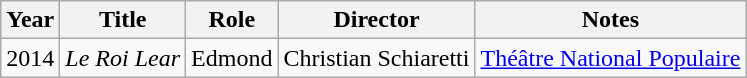<table class="wikitable sortable">
<tr>
<th>Year</th>
<th>Title</th>
<th>Role</th>
<th>Director</th>
<th>Notes</th>
</tr>
<tr>
<td>2014</td>
<td><em>Le Roi Lear</em></td>
<td>Edmond</td>
<td>Christian Schiaretti</td>
<td><a href='#'>Théâtre National Populaire</a></td>
</tr>
</table>
